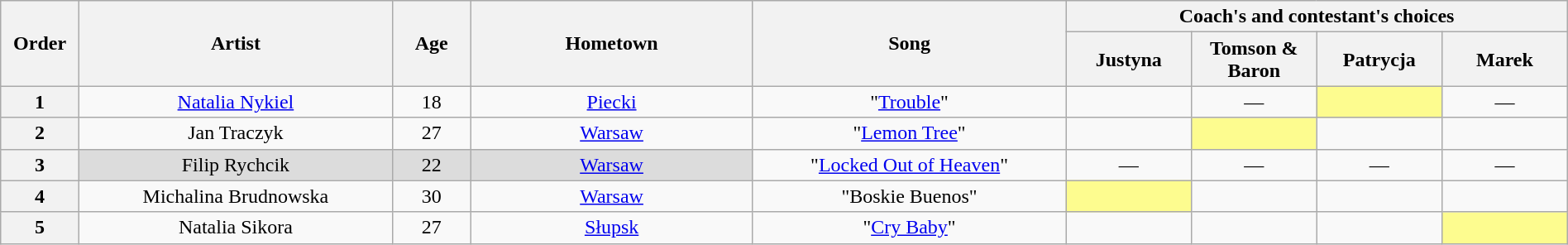<table class="wikitable" style="text-align:center; width:100%;">
<tr>
<th scope="col" rowspan="2" width="05%">Order</th>
<th scope="col" rowspan="2" width="20%">Artist</th>
<th scope="col" rowspan="2" width="05%">Age</th>
<th scope="col" rowspan="2" width="18%">Hometown</th>
<th scope="col" rowspan="2" width="20%">Song</th>
<th scope="col" colspan="4" width="32%">Coach's and contestant's choices</th>
</tr>
<tr>
<th width="08%">Justyna</th>
<th width="08%">Tomson & Baron</th>
<th width="08%">Patrycja</th>
<th width="08%">Marek</th>
</tr>
<tr>
<th>1</th>
<td><a href='#'>Natalia Nykiel</a></td>
<td>18</td>
<td><a href='#'>Piecki</a></td>
<td>"<a href='#'>Trouble</a>"</td>
<td><strong></strong></td>
<td>—</td>
<td style="background:#fdfc8f;"><strong></strong></td>
<td>—</td>
</tr>
<tr>
<th>2</th>
<td>Jan Traczyk</td>
<td>27</td>
<td><a href='#'>Warsaw</a></td>
<td>"<a href='#'>Lemon Tree</a>"</td>
<td><strong></strong></td>
<td style="background:#fdfc8f;"><strong></strong></td>
<td><strong></strong></td>
<td><strong></strong></td>
</tr>
<tr>
<th>3</th>
<td style="background:#DCDCDC;">Filip Rychcik</td>
<td style="background:#DCDCDC;">22</td>
<td style="background:#DCDCDC;"><a href='#'>Warsaw</a></td>
<td>"<a href='#'>Locked Out of Heaven</a>"</td>
<td>—</td>
<td>—</td>
<td>—</td>
<td>—</td>
</tr>
<tr>
<th>4</th>
<td>Michalina Brudnowska</td>
<td>30</td>
<td><a href='#'>Warsaw</a></td>
<td>"Boskie Buenos"</td>
<td style="background:#fdfc8f;"><strong></strong></td>
<td><strong></strong></td>
<td><strong></strong></td>
<td><strong></strong></td>
</tr>
<tr>
<th>5</th>
<td>Natalia Sikora</td>
<td>27</td>
<td><a href='#'>Słupsk</a></td>
<td>"<a href='#'>Cry Baby</a>"</td>
<td><strong></strong></td>
<td><strong></strong></td>
<td><strong></strong></td>
<td style="background:#fdfc8f;"><strong></strong></td>
</tr>
</table>
